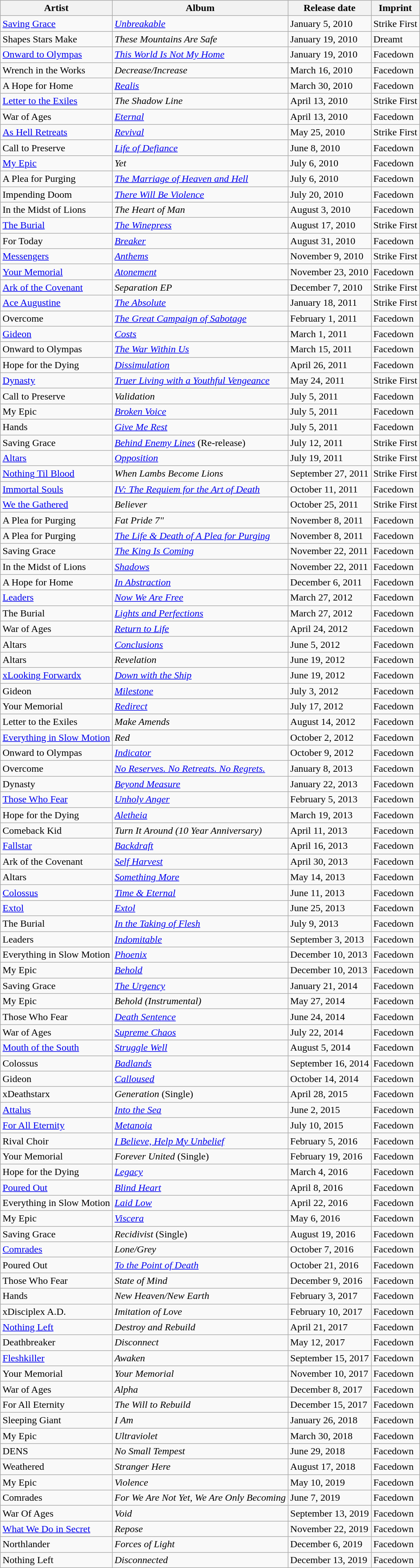<table class="wikitable sortable">
<tr>
<th scope="col">Artist</th>
<th scope="col">Album</th>
<th scope="col"  style=white-space:nowrap>Release date</th>
<th scope="col" class="unsortable">Imprint</th>
</tr>
<tr>
<td><a href='#'>Saving Grace</a></td>
<td><em><a href='#'>Unbreakable</a></em></td>
<td>January 5, 2010</td>
<td>Strike First</td>
</tr>
<tr>
<td>Shapes Stars Make</td>
<td><em>These Mountains Are Safe</em></td>
<td>January 19, 2010</td>
<td>Dreamt</td>
</tr>
<tr>
<td><a href='#'>Onward to Olympas</a></td>
<td><em><a href='#'>This World Is Not My Home</a></em></td>
<td>January 19, 2010</td>
<td>Facedown</td>
</tr>
<tr>
<td>Wrench in the Works</td>
<td><em>Decrease/Increase</em></td>
<td>March 16, 2010</td>
<td>Facedown</td>
</tr>
<tr>
<td>A Hope for Home</td>
<td><em><a href='#'>Realis</a></em></td>
<td>March 30, 2010</td>
<td>Facedown</td>
</tr>
<tr>
<td><a href='#'>Letter to the Exiles</a></td>
<td><em>The Shadow Line</em></td>
<td>April 13, 2010</td>
<td>Strike First</td>
</tr>
<tr>
<td>War of Ages</td>
<td><em><a href='#'>Eternal</a></em></td>
<td>April 13, 2010</td>
<td>Facedown</td>
</tr>
<tr>
<td><a href='#'>As Hell Retreats</a></td>
<td><em><a href='#'>Revival</a></em></td>
<td>May 25, 2010</td>
<td>Strike First</td>
</tr>
<tr>
<td>Call to Preserve</td>
<td><em><a href='#'>Life of Defiance</a></em></td>
<td>June 8, 2010</td>
<td>Facedown</td>
</tr>
<tr>
<td><a href='#'>My Epic</a></td>
<td><em>Yet</em></td>
<td>July 6, 2010</td>
<td>Facedown</td>
</tr>
<tr>
<td>A Plea for Purging</td>
<td><em><a href='#'>The Marriage of Heaven and Hell</a></em></td>
<td>July 6, 2010</td>
<td>Facedown</td>
</tr>
<tr>
<td>Impending Doom</td>
<td><em><a href='#'>There Will Be Violence</a></em></td>
<td>July 20, 2010</td>
<td>Facedown</td>
</tr>
<tr>
<td>In the Midst of Lions</td>
<td><em>The Heart of Man</em></td>
<td>August 3, 2010</td>
<td>Facedown</td>
</tr>
<tr>
<td><a href='#'>The Burial</a></td>
<td><em><a href='#'>The Winepress</a></em></td>
<td>August 17, 2010</td>
<td>Strike First</td>
</tr>
<tr>
<td>For Today</td>
<td><em><a href='#'>Breaker</a></em></td>
<td>August 31, 2010</td>
<td>Facedown</td>
</tr>
<tr>
<td><a href='#'>Messengers</a></td>
<td><em><a href='#'>Anthems</a></em></td>
<td>November 9, 2010</td>
<td>Strike First</td>
</tr>
<tr>
<td><a href='#'>Your Memorial</a></td>
<td><em><a href='#'>Atonement</a></em></td>
<td>November 23, 2010</td>
<td>Facedown</td>
</tr>
<tr>
<td><a href='#'>Ark of the Covenant</a></td>
<td><em>Separation EP</em></td>
<td>December 7, 2010</td>
<td>Strike First</td>
</tr>
<tr>
<td><a href='#'>Ace Augustine</a></td>
<td><em><a href='#'>The Absolute</a></em></td>
<td>January 18, 2011</td>
<td>Strike First</td>
</tr>
<tr>
<td>Overcome</td>
<td><em><a href='#'>The Great Campaign of Sabotage</a></em></td>
<td>February 1, 2011</td>
<td>Facedown</td>
</tr>
<tr>
<td><a href='#'>Gideon</a></td>
<td><em><a href='#'>Costs</a></em></td>
<td>March 1, 2011</td>
<td>Facedown</td>
</tr>
<tr>
<td>Onward to Olympas</td>
<td><em><a href='#'>The War Within Us</a></em></td>
<td>March 15, 2011</td>
<td>Facedown</td>
</tr>
<tr>
<td>Hope for the Dying</td>
<td><em><a href='#'>Dissimulation</a></em></td>
<td>April 26, 2011</td>
<td>Facedown</td>
</tr>
<tr>
<td><a href='#'>Dynasty</a></td>
<td><em><a href='#'>Truer Living with a Youthful Vengeance</a></em></td>
<td>May 24, 2011</td>
<td>Strike First</td>
</tr>
<tr>
<td>Call to Preserve</td>
<td><em>Validation</em></td>
<td>July 5, 2011</td>
<td>Facedown</td>
</tr>
<tr>
<td>My Epic</td>
<td><em><a href='#'>Broken Voice</a></em></td>
<td>July 5, 2011</td>
<td>Facedown</td>
</tr>
<tr>
<td>Hands</td>
<td><em><a href='#'>Give Me Rest</a></em></td>
<td>July 5, 2011</td>
<td>Facedown</td>
</tr>
<tr>
<td>Saving Grace</td>
<td><em><a href='#'>Behind Enemy Lines</a></em> (Re-release)</td>
<td>July 12, 2011</td>
<td>Strike First</td>
</tr>
<tr>
<td><a href='#'>Altars</a></td>
<td><em><a href='#'>Opposition</a></em></td>
<td>July 19, 2011</td>
<td>Strike First</td>
</tr>
<tr>
<td><a href='#'>Nothing Til Blood</a></td>
<td><em>When Lambs Become Lions</em></td>
<td>September 27, 2011</td>
<td>Strike First</td>
</tr>
<tr>
<td><a href='#'>Immortal Souls</a></td>
<td><em><a href='#'>IV: The Requiem for the Art of Death</a></em></td>
<td>October 11, 2011</td>
<td>Facedown</td>
</tr>
<tr>
<td><a href='#'>We the Gathered</a></td>
<td><em>Believer</em></td>
<td>October 25, 2011</td>
<td>Strike First</td>
</tr>
<tr>
<td>A Plea for Purging</td>
<td><em>Fat Pride 7"</em></td>
<td>November 8, 2011</td>
<td>Facedown</td>
</tr>
<tr>
<td>A Plea for Purging</td>
<td><em><a href='#'>The Life & Death of A Plea for Purging</a></em></td>
<td>November 8, 2011</td>
<td>Facedown</td>
</tr>
<tr>
<td>Saving Grace</td>
<td><em><a href='#'>The King Is Coming</a></em></td>
<td>November 22, 2011</td>
<td>Facedown</td>
</tr>
<tr>
<td>In the Midst of Lions</td>
<td><em><a href='#'>Shadows</a></em></td>
<td>November 22, 2011</td>
<td>Facedown</td>
</tr>
<tr>
<td>A Hope for Home</td>
<td><em><a href='#'>In Abstraction</a></em></td>
<td>December 6, 2011</td>
<td>Facedown</td>
</tr>
<tr>
<td><a href='#'>Leaders</a></td>
<td><em><a href='#'>Now We Are Free</a></em></td>
<td>March 27, 2012</td>
<td>Facedown</td>
</tr>
<tr>
<td>The Burial</td>
<td><em><a href='#'>Lights and Perfections</a></em></td>
<td>March 27, 2012</td>
<td>Facedown</td>
</tr>
<tr>
<td>War of Ages</td>
<td><em><a href='#'>Return to Life</a></em></td>
<td>April 24, 2012</td>
<td>Facedown</td>
</tr>
<tr>
<td>Altars</td>
<td><em><a href='#'>Conclusions</a></em></td>
<td>June 5, 2012</td>
<td>Facedown</td>
</tr>
<tr>
<td>Altars</td>
<td><em>Revelation</em></td>
<td>June 19, 2012</td>
<td>Facedown</td>
</tr>
<tr>
<td><a href='#'>xLooking Forwardx</a></td>
<td><em><a href='#'>Down with the Ship</a></em></td>
<td>June 19, 2012</td>
<td>Facedown</td>
</tr>
<tr>
<td>Gideon</td>
<td><em><a href='#'>Milestone</a></em></td>
<td>July 3, 2012</td>
<td>Facedown</td>
</tr>
<tr>
<td>Your Memorial</td>
<td><em><a href='#'>Redirect</a></em></td>
<td>July 17, 2012</td>
<td>Facedown</td>
</tr>
<tr>
<td>Letter to the Exiles</td>
<td><em>Make Amends</em></td>
<td>August 14, 2012</td>
<td>Facedown</td>
</tr>
<tr>
<td><a href='#'>Everything in Slow Motion</a></td>
<td><em>Red</em></td>
<td>October 2, 2012</td>
<td>Facedown</td>
</tr>
<tr>
<td>Onward to Olympas</td>
<td><em><a href='#'>Indicator</a></em></td>
<td>October 9, 2012</td>
<td>Facedown</td>
</tr>
<tr>
<td>Overcome</td>
<td><em><a href='#'>No Reserves. No Retreats. No Regrets.</a></em></td>
<td>January 8, 2013</td>
<td>Facedown</td>
</tr>
<tr>
<td>Dynasty</td>
<td><em><a href='#'>Beyond Measure</a></em></td>
<td>January 22, 2013</td>
<td>Facedown</td>
</tr>
<tr>
<td><a href='#'>Those Who Fear</a></td>
<td><em><a href='#'>Unholy Anger</a></em></td>
<td>February 5, 2013</td>
<td>Facedown</td>
</tr>
<tr>
<td>Hope for the Dying</td>
<td><em><a href='#'>Aletheia</a></em></td>
<td>March 19, 2013</td>
<td>Facedown</td>
</tr>
<tr>
<td>Comeback Kid</td>
<td><em>Turn It Around (10 Year Anniversary)</em></td>
<td>April 11, 2013</td>
<td>Facedown</td>
</tr>
<tr>
<td><a href='#'>Fallstar</a></td>
<td><em><a href='#'>Backdraft</a></em></td>
<td>April 16, 2013</td>
<td>Facedown</td>
</tr>
<tr>
<td>Ark of the Covenant</td>
<td><em><a href='#'>Self Harvest</a></em></td>
<td>April 30, 2013</td>
<td>Facedown</td>
</tr>
<tr>
<td>Altars</td>
<td><em><a href='#'>Something More</a></em></td>
<td>May 14, 2013</td>
<td>Facedown</td>
</tr>
<tr>
<td><a href='#'>Colossus</a></td>
<td><em><a href='#'>Time & Eternal</a></em></td>
<td>June 11, 2013</td>
<td>Facedown</td>
</tr>
<tr>
<td><a href='#'>Extol</a></td>
<td><em><a href='#'>Extol</a></em></td>
<td>June 25, 2013</td>
<td>Facedown</td>
</tr>
<tr>
<td>The Burial</td>
<td><em><a href='#'>In the Taking of Flesh</a></em></td>
<td>July 9, 2013</td>
<td>Facedown</td>
</tr>
<tr>
<td>Leaders</td>
<td><em><a href='#'>Indomitable</a></em></td>
<td>September 3, 2013</td>
<td>Facedown</td>
</tr>
<tr>
<td>Everything in Slow Motion</td>
<td><em><a href='#'>Phoenix</a></em></td>
<td>December 10, 2013</td>
<td>Facedown</td>
</tr>
<tr>
<td>My Epic</td>
<td><em><a href='#'>Behold</a></em></td>
<td>December 10, 2013</td>
<td>Facedown</td>
</tr>
<tr>
<td>Saving Grace</td>
<td><em><a href='#'>The Urgency</a></em></td>
<td>January 21, 2014</td>
<td>Facedown</td>
</tr>
<tr>
<td>My Epic</td>
<td><em>Behold (Instrumental)</em></td>
<td>May 27, 2014</td>
<td>Facedown</td>
</tr>
<tr>
<td>Those Who Fear</td>
<td><em><a href='#'>Death Sentence</a></em></td>
<td>June 24, 2014</td>
<td>Facedown</td>
</tr>
<tr>
<td>War of Ages</td>
<td><em><a href='#'>Supreme Chaos</a></em></td>
<td>July 22, 2014</td>
<td>Facedown</td>
</tr>
<tr>
<td><a href='#'>Mouth of the South</a></td>
<td><em><a href='#'>Struggle Well</a></em></td>
<td>August 5, 2014</td>
<td>Facedown</td>
</tr>
<tr>
<td>Colossus</td>
<td><em><a href='#'>Badlands</a></em></td>
<td>September 16, 2014</td>
<td>Facedown</td>
</tr>
<tr>
<td>Gideon</td>
<td><em><a href='#'>Calloused</a></em></td>
<td>October 14, 2014</td>
<td>Facedown</td>
</tr>
<tr>
<td>xDeathstarx</td>
<td><em>Generation</em> (Single)</td>
<td>April 28, 2015</td>
<td>Facedown</td>
</tr>
<tr>
<td><a href='#'>Attalus</a></td>
<td><em><a href='#'>Into the Sea</a></em></td>
<td>June 2, 2015</td>
<td>Facedown</td>
</tr>
<tr>
<td><a href='#'>For All Eternity</a></td>
<td><em><a href='#'>Metanoia</a></em></td>
<td>July 10, 2015</td>
<td>Facedown</td>
</tr>
<tr>
<td>Rival Choir</td>
<td><em><a href='#'>I Believe, Help My Unbelief</a></em></td>
<td>February 5, 2016</td>
<td>Facedown</td>
</tr>
<tr>
<td>Your Memorial</td>
<td><em>Forever United</em> (Single)</td>
<td>February 19, 2016</td>
<td>Facedown</td>
</tr>
<tr>
<td>Hope for the Dying</td>
<td><em><a href='#'>Legacy</a></em></td>
<td>March 4, 2016</td>
<td>Facedown</td>
</tr>
<tr>
<td><a href='#'>Poured Out</a></td>
<td><em><a href='#'>Blind Heart</a></em></td>
<td>April 8, 2016</td>
<td>Facedown</td>
</tr>
<tr>
<td>Everything in Slow Motion</td>
<td><em><a href='#'>Laid Low</a></em></td>
<td>April 22, 2016</td>
<td>Facedown</td>
</tr>
<tr>
<td>My Epic</td>
<td><em><a href='#'>Viscera</a></em></td>
<td>May 6, 2016</td>
<td>Facedown</td>
</tr>
<tr>
<td>Saving Grace</td>
<td><em>Recidivist</em> (Single)</td>
<td>August 19, 2016</td>
<td>Facedown</td>
</tr>
<tr>
<td><a href='#'>Comrades</a></td>
<td><em>Lone/Grey</em></td>
<td>October 7, 2016</td>
<td>Facedown</td>
</tr>
<tr>
<td>Poured Out</td>
<td><em><a href='#'>To the Point of Death</a></em></td>
<td>October 21, 2016</td>
<td>Facedown</td>
</tr>
<tr>
<td>Those Who Fear</td>
<td><em>State of Mind</em></td>
<td>December 9, 2016</td>
<td>Facedown</td>
</tr>
<tr>
<td>Hands</td>
<td><em>New Heaven/New Earth</em></td>
<td>February 3, 2017</td>
<td>Facedown</td>
</tr>
<tr>
<td>xDisciplex A.D.</td>
<td><em>Imitation of Love</em></td>
<td>February 10, 2017</td>
<td>Facedown</td>
</tr>
<tr>
<td><a href='#'>Nothing Left</a></td>
<td><em>Destroy and Rebuild</em></td>
<td>April 21, 2017</td>
<td>Facedown</td>
</tr>
<tr>
<td>Deathbreaker</td>
<td><em>Disconnect</em></td>
<td>May 12, 2017</td>
<td>Facedown</td>
</tr>
<tr>
<td><a href='#'>Fleshkiller</a></td>
<td><em>Awaken</em></td>
<td>September 15, 2017</td>
<td>Facedown</td>
</tr>
<tr>
<td>Your Memorial</td>
<td><em>Your Memorial</em></td>
<td>November 10, 2017</td>
<td>Facedown</td>
</tr>
<tr>
<td>War of Ages</td>
<td><em>Alpha</em></td>
<td>December 8, 2017</td>
<td>Facedown</td>
</tr>
<tr>
<td>For All Eternity</td>
<td><em>The Will to Rebuild</em></td>
<td>December 15, 2017</td>
<td>Facedown</td>
</tr>
<tr>
<td>Sleeping Giant</td>
<td><em>I Am</em></td>
<td>January 26, 2018</td>
<td>Facedown</td>
</tr>
<tr>
<td>My Epic</td>
<td><em>Ultraviolet</em></td>
<td>March 30, 2018</td>
<td>Facedown</td>
</tr>
<tr>
<td>DENS</td>
<td><em>No Small Tempest</em></td>
<td>June 29, 2018</td>
<td>Facedown</td>
</tr>
<tr>
<td>Weathered</td>
<td><em>Stranger Here</em></td>
<td>August 17, 2018</td>
<td>Facedown</td>
</tr>
<tr>
<td>My Epic</td>
<td><em>Violence</em></td>
<td>May 10, 2019</td>
<td>Facedown</td>
</tr>
<tr>
<td>Comrades</td>
<td><em>For We Are Not Yet, We Are Only Becoming</em></td>
<td>June 7, 2019</td>
<td>Facedown</td>
</tr>
<tr>
<td>War Of Ages</td>
<td><em>Void</em></td>
<td>September 13, 2019</td>
<td>Facedown</td>
</tr>
<tr>
<td><a href='#'>What We Do in Secret</a></td>
<td><em>Repose</em></td>
<td>November 22, 2019</td>
<td>Facedown</td>
</tr>
<tr>
<td>Northlander</td>
<td><em>Forces of Light</em></td>
<td>December 6, 2019</td>
<td>Facedown</td>
</tr>
<tr>
<td>Nothing Left</td>
<td><em>Disconnected</em></td>
<td>December 13, 2019</td>
<td>Facedown</td>
</tr>
</table>
